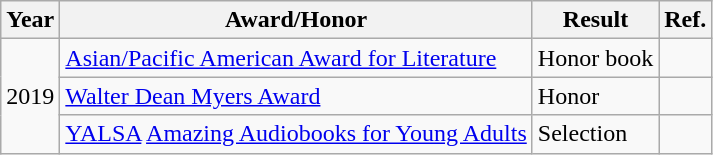<table class="wikitable">
<tr>
<th>Year</th>
<th>Award/Honor</th>
<th>Result</th>
<th>Ref.</th>
</tr>
<tr>
<td rowspan="3">2019</td>
<td><a href='#'>Asian/Pacific American Award for Literature</a></td>
<td>Honor book</td>
<td></td>
</tr>
<tr>
<td><a href='#'>Walter Dean Myers Award</a></td>
<td>Honor</td>
<td></td>
</tr>
<tr>
<td><a href='#'>YALSA</a> <a href='#'>Amazing Audiobooks for Young Adults</a></td>
<td>Selection</td>
<td></td>
</tr>
</table>
